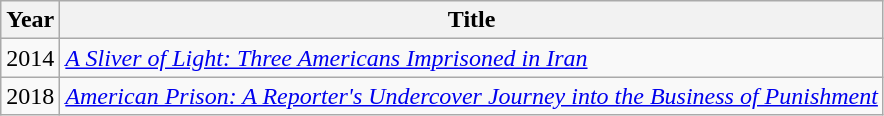<table class="wikitable">
<tr>
<th>Year</th>
<th>Title</th>
</tr>
<tr>
<td>2014</td>
<td><em><a href='#'>A Sliver of Light: Three Americans Imprisoned in Iran</a></em></td>
</tr>
<tr>
<td>2018</td>
<td><em><a href='#'>American Prison: A Reporter's Undercover Journey into the Business of Punishment</a></em></td>
</tr>
</table>
